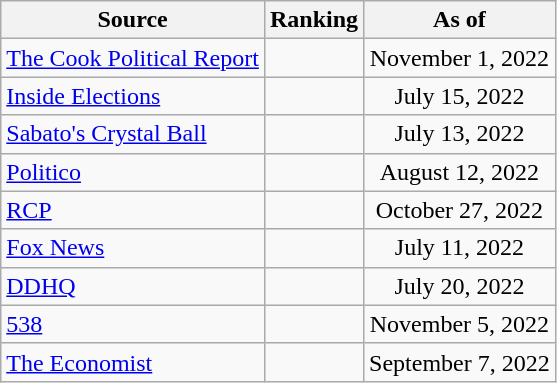<table class="wikitable" style="text-align:center">
<tr>
<th>Source</th>
<th>Ranking</th>
<th>As of</th>
</tr>
<tr>
<td align=left><a href='#'>The Cook Political Report</a></td>
<td></td>
<td>November 1, 2022</td>
</tr>
<tr>
<td align=left><a href='#'>Inside Elections</a></td>
<td></td>
<td>July 15, 2022</td>
</tr>
<tr>
<td align=left><a href='#'>Sabato's Crystal Ball</a></td>
<td></td>
<td>July 13, 2022</td>
</tr>
<tr>
<td align=left><a href='#'>Politico</a></td>
<td></td>
<td>August 12, 2022</td>
</tr>
<tr>
<td align="left"><a href='#'>RCP</a></td>
<td></td>
<td>October 27, 2022</td>
</tr>
<tr>
<td align=left><a href='#'>Fox News</a></td>
<td></td>
<td>July 11, 2022</td>
</tr>
<tr>
<td align="left"><a href='#'>DDHQ</a></td>
<td></td>
<td>July 20, 2022</td>
</tr>
<tr>
<td align="left"><a href='#'>538</a></td>
<td></td>
<td>November 5, 2022</td>
</tr>
<tr>
<td align="left"><a href='#'>The Economist</a></td>
<td></td>
<td>September 7, 2022</td>
</tr>
</table>
